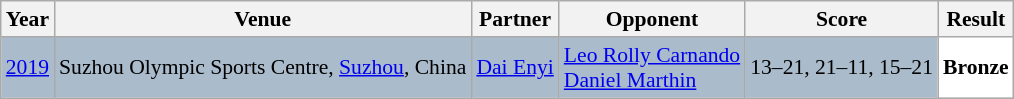<table class="sortable wikitable" style="font-size: 90%;">
<tr>
<th>Year</th>
<th>Venue</th>
<th>Partner</th>
<th>Opponent</th>
<th>Score</th>
<th>Result</th>
</tr>
<tr style="background:#AABBCC">
<td align="center"><a href='#'>2019</a></td>
<td align="left">Suzhou Olympic Sports Centre, <a href='#'>Suzhou</a>, China</td>
<td align="left"> <a href='#'>Dai Enyi</a></td>
<td align="left"> <a href='#'>Leo Rolly Carnando</a><br> <a href='#'>Daniel Marthin</a></td>
<td align="left">13–21, 21–11, 15–21</td>
<td style="text-align:left; background:white"> <strong>Bronze</strong></td>
</tr>
</table>
